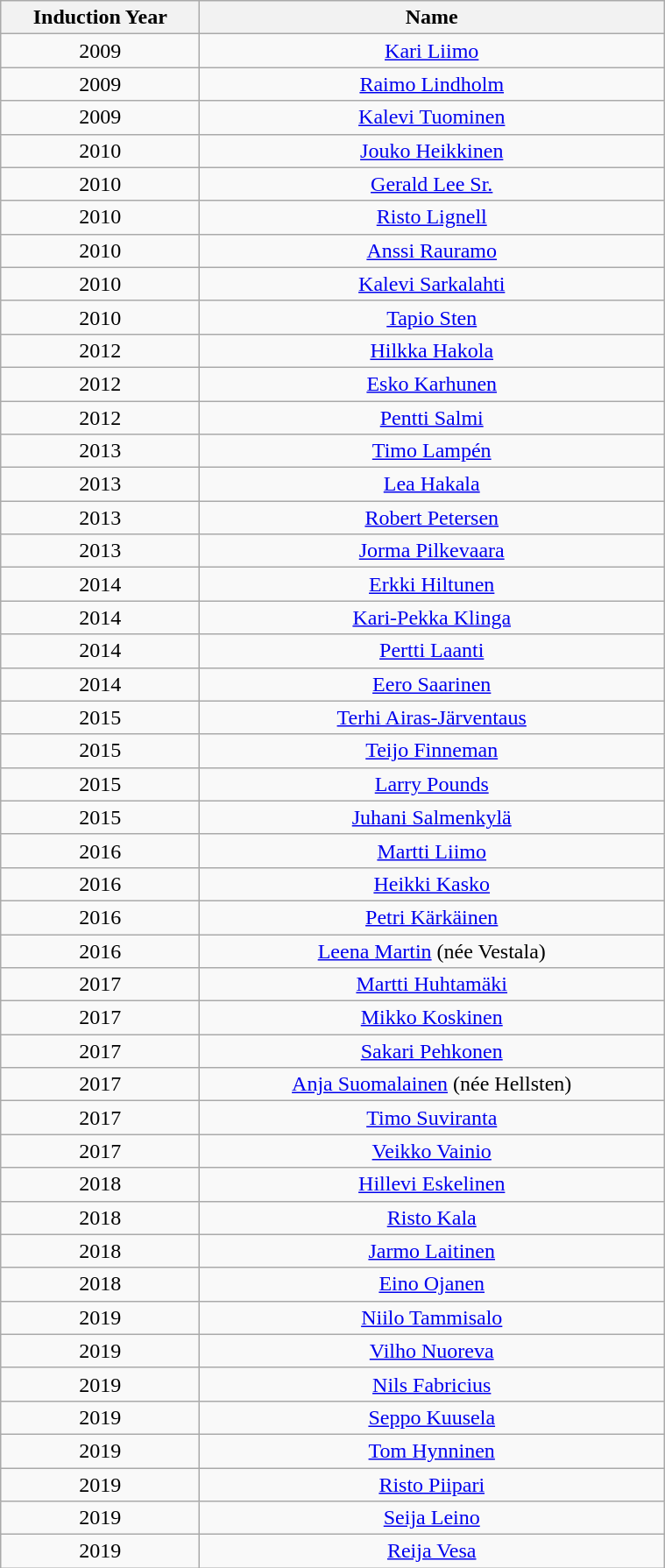<table class="wikitable sortable" style="text-align:center; width: 40%;">
<tr>
<th width=30%>Induction Year</th>
<th width=70%>Name</th>
</tr>
<tr>
<td>2009</td>
<td><a href='#'>Kari Liimo</a></td>
</tr>
<tr>
<td>2009</td>
<td><a href='#'>Raimo Lindholm</a></td>
</tr>
<tr>
<td>2009</td>
<td><a href='#'>Kalevi Tuominen</a></td>
</tr>
<tr>
<td>2010</td>
<td><a href='#'>Jouko Heikkinen</a></td>
</tr>
<tr>
<td>2010</td>
<td><a href='#'>Gerald Lee Sr.</a></td>
</tr>
<tr>
<td>2010</td>
<td><a href='#'>Risto Lignell</a></td>
</tr>
<tr>
<td>2010</td>
<td><a href='#'>Anssi Rauramo</a></td>
</tr>
<tr>
<td>2010</td>
<td><a href='#'>Kalevi Sarkalahti</a></td>
</tr>
<tr>
<td>2010</td>
<td><a href='#'>Tapio Sten</a></td>
</tr>
<tr>
<td>2012</td>
<td><a href='#'>Hilkka Hakola</a></td>
</tr>
<tr>
<td>2012</td>
<td><a href='#'>Esko Karhunen</a></td>
</tr>
<tr>
<td>2012</td>
<td><a href='#'>Pentti Salmi</a></td>
</tr>
<tr>
<td>2013</td>
<td><a href='#'>Timo Lampén</a></td>
</tr>
<tr>
<td>2013</td>
<td><a href='#'>Lea Hakala</a></td>
</tr>
<tr>
<td>2013</td>
<td><a href='#'>Robert Petersen</a></td>
</tr>
<tr>
<td>2013</td>
<td><a href='#'>Jorma Pilkevaara</a></td>
</tr>
<tr>
<td>2014</td>
<td><a href='#'>Erkki Hiltunen</a></td>
</tr>
<tr>
<td>2014</td>
<td><a href='#'>Kari-Pekka Klinga</a></td>
</tr>
<tr>
<td>2014</td>
<td><a href='#'>Pertti Laanti</a></td>
</tr>
<tr>
<td>2014</td>
<td><a href='#'>Eero Saarinen</a></td>
</tr>
<tr>
<td>2015</td>
<td><a href='#'>Terhi Airas-Järventaus</a></td>
</tr>
<tr>
<td>2015</td>
<td><a href='#'>Teijo Finneman</a></td>
</tr>
<tr>
<td>2015</td>
<td><a href='#'>Larry Pounds</a></td>
</tr>
<tr>
<td>2015</td>
<td><a href='#'>Juhani Salmenkylä</a></td>
</tr>
<tr>
<td>2016</td>
<td><a href='#'>Martti Liimo</a></td>
</tr>
<tr>
<td>2016</td>
<td><a href='#'>Heikki Kasko</a></td>
</tr>
<tr>
<td>2016</td>
<td><a href='#'>Petri Kärkäinen</a></td>
</tr>
<tr>
<td>2016</td>
<td><a href='#'>Leena Martin</a> (née Vestala)</td>
</tr>
<tr>
<td>2017</td>
<td><a href='#'>Martti Huhtamäki</a></td>
</tr>
<tr>
<td>2017</td>
<td><a href='#'>Mikko Koskinen</a></td>
</tr>
<tr>
<td>2017</td>
<td><a href='#'>Sakari Pehkonen</a></td>
</tr>
<tr>
<td>2017</td>
<td><a href='#'>Anja Suomalainen</a> (née Hellsten)</td>
</tr>
<tr>
<td>2017</td>
<td><a href='#'>Timo Suviranta</a></td>
</tr>
<tr>
<td>2017</td>
<td><a href='#'>Veikko Vainio</a></td>
</tr>
<tr>
<td>2018</td>
<td><a href='#'>Hillevi Eskelinen</a></td>
</tr>
<tr>
<td>2018</td>
<td><a href='#'>Risto Kala</a></td>
</tr>
<tr>
<td>2018</td>
<td><a href='#'>Jarmo Laitinen</a></td>
</tr>
<tr>
<td>2018</td>
<td><a href='#'>Eino Ojanen</a></td>
</tr>
<tr>
<td>2019</td>
<td><a href='#'>Niilo Tammisalo</a></td>
</tr>
<tr>
<td>2019</td>
<td><a href='#'>Vilho Nuoreva</a></td>
</tr>
<tr>
<td>2019</td>
<td><a href='#'>Nils Fabricius</a></td>
</tr>
<tr>
<td>2019</td>
<td><a href='#'>Seppo Kuusela</a></td>
</tr>
<tr>
<td>2019</td>
<td><a href='#'>Tom Hynninen</a></td>
</tr>
<tr>
<td>2019</td>
<td><a href='#'>Risto Piipari</a></td>
</tr>
<tr>
<td>2019</td>
<td><a href='#'>Seija Leino</a></td>
</tr>
<tr>
<td>2019</td>
<td><a href='#'>Reija Vesa</a></td>
</tr>
</table>
